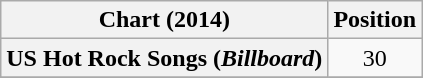<table class="wikitable plainrowheaders sortable">
<tr>
<th scope="col">Chart (2014)</th>
<th scope="col">Position</th>
</tr>
<tr>
<th scope="row">US Hot Rock Songs (<em>Billboard</em>)</th>
<td align="center">30</td>
</tr>
<tr>
</tr>
</table>
